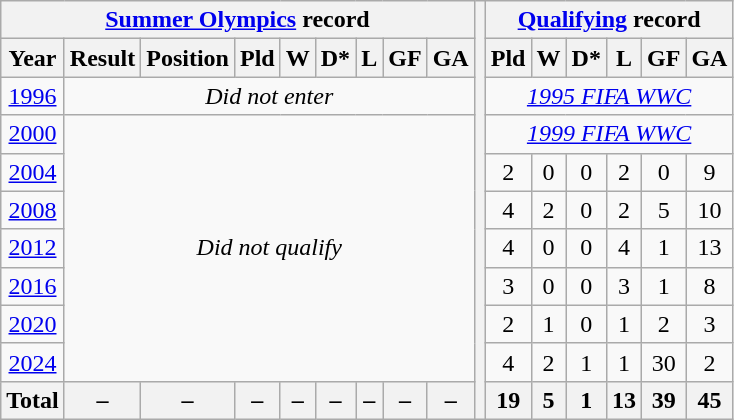<table class="wikitable" style="text-align: center;">
<tr>
<th colspan=9><a href='#'>Summer Olympics</a> record</th>
<th rowspan=11></th>
<th colspan=6><a href='#'>Qualifying</a> record</th>
</tr>
<tr>
<th>Year</th>
<th>Result</th>
<th>Position</th>
<th>Pld</th>
<th>W</th>
<th>D*</th>
<th>L</th>
<th>GF</th>
<th>GA</th>
<th>Pld</th>
<th>W</th>
<th>D*</th>
<th>L</th>
<th>GF</th>
<th>GA</th>
</tr>
<tr>
<td> <a href='#'>1996</a></td>
<td colspan=8><em>Did not enter</em></td>
<td colspan=6><em><a href='#'>1995 FIFA WWC</a></em></td>
</tr>
<tr>
<td> <a href='#'>2000</a></td>
<td colspan=8 rowspan=7><em>Did not qualify</em></td>
<td colspan=6><em><a href='#'>1999 FIFA WWC</a></em></td>
</tr>
<tr>
<td> <a href='#'>2004</a></td>
<td>2</td>
<td>0</td>
<td>0</td>
<td>2</td>
<td>0</td>
<td>9</td>
</tr>
<tr>
<td> <a href='#'>2008</a></td>
<td>4</td>
<td>2</td>
<td>0</td>
<td>2</td>
<td>5</td>
<td>10</td>
</tr>
<tr>
<td> <a href='#'>2012</a></td>
<td>4</td>
<td>0</td>
<td>0</td>
<td>4</td>
<td>1</td>
<td>13</td>
</tr>
<tr>
<td> <a href='#'>2016</a></td>
<td>3</td>
<td>0</td>
<td>0</td>
<td>3</td>
<td>1</td>
<td>8</td>
</tr>
<tr>
<td> <a href='#'>2020</a></td>
<td>2</td>
<td>1</td>
<td>0</td>
<td>1</td>
<td>2</td>
<td>3</td>
</tr>
<tr>
<td> <a href='#'>2024</a></td>
<td>4</td>
<td>2</td>
<td>1</td>
<td>1</td>
<td>30</td>
<td>2</td>
</tr>
<tr>
<th>Total</th>
<th>–</th>
<th>–</th>
<th>–</th>
<th>–</th>
<th>–</th>
<th>–</th>
<th>–</th>
<th>–</th>
<th>19</th>
<th>5</th>
<th>1</th>
<th>13</th>
<th>39</th>
<th>45</th>
</tr>
</table>
